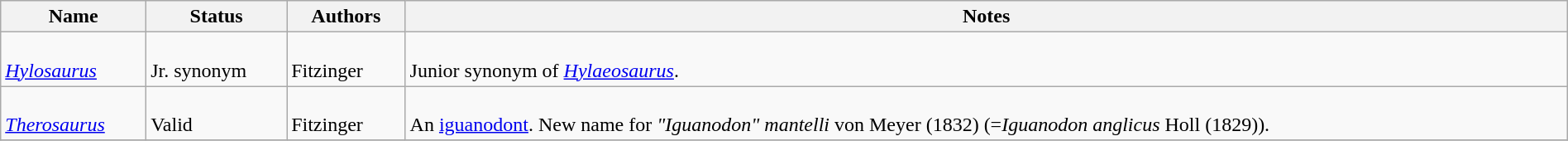<table class="wikitable sortable" align="center" width="100%">
<tr>
<th>Name</th>
<th>Status</th>
<th colspan="2">Authors</th>
<th>Notes</th>
</tr>
<tr>
<td><br><em><a href='#'>Hylosaurus</a></em></td>
<td><br>Jr. synonym</td>
<td style="border-right:0px" valign="top"><br>Fitzinger</td>
<td style="border-left:0px" valign="top"></td>
<td><br>Junior synonym of <em><a href='#'>Hylaeosaurus</a></em>.</td>
</tr>
<tr>
<td><br><em><a href='#'>Therosaurus</a></em></td>
<td><br>Valid</td>
<td style="border-right:0px" valign="top"><br>Fitzinger</td>
<td style="border-left:0px" valign="top"></td>
<td><br>An <a href='#'>iguanodont</a>. New name for <em>"Iguanodon" mantelli</em> von Meyer (1832) (=<em>Iguanodon anglicus</em> Holl (1829)).</td>
</tr>
<tr>
</tr>
</table>
